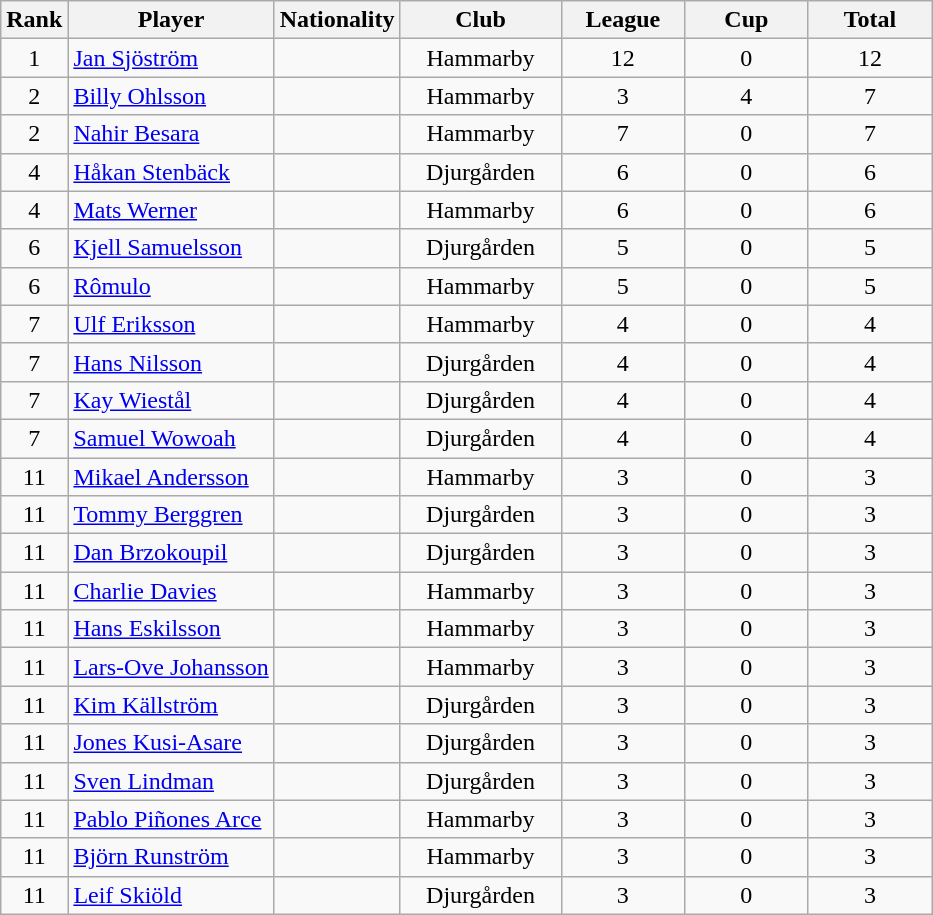<table class="wikitable sortable" style="text-align:center;margin-left:1em">
<tr>
<th>Rank</th>
<th>Player</th>
<th>Nationality</th>
<th style="width:100px;">Club</th>
<th width=75>League</th>
<th width=75>Cup</th>
<th width=75>Total</th>
</tr>
<tr>
<td>1</td>
<td style="text-align:left;"><a href='#'>Jan Sjöström</a></td>
<td style="text-align:left;"></td>
<td>Hammarby</td>
<td>12</td>
<td>0</td>
<td>12</td>
</tr>
<tr>
<td>2</td>
<td style="text-align:left;"><a href='#'>Billy Ohlsson</a></td>
<td style="text-align:left;"></td>
<td>Hammarby</td>
<td>3</td>
<td>4</td>
<td>7</td>
</tr>
<tr>
<td>2</td>
<td style="text-align:left;"><a href='#'>Nahir Besara</a></td>
<td style="text-align:left;"></td>
<td>Hammarby</td>
<td>7</td>
<td>0</td>
<td>7</td>
</tr>
<tr>
<td>4</td>
<td style="text-align:left;"><a href='#'>Håkan Stenbäck</a></td>
<td style="text-align:left;"></td>
<td>Djurgården</td>
<td>6</td>
<td>0</td>
<td>6</td>
</tr>
<tr>
<td>4</td>
<td style="text-align:left;"><a href='#'>Mats Werner</a></td>
<td style="text-align:left;"></td>
<td>Hammarby</td>
<td>6</td>
<td>0</td>
<td>6</td>
</tr>
<tr>
<td>6</td>
<td style="text-align:left;"><a href='#'>Kjell Samuelsson</a></td>
<td style="text-align:left;"></td>
<td>Djurgården</td>
<td>5</td>
<td>0</td>
<td>5</td>
</tr>
<tr>
<td>6</td>
<td style="text-align:left;"><a href='#'>Rômulo</a></td>
<td style="text-align:left;"></td>
<td>Hammarby</td>
<td>5</td>
<td>0</td>
<td>5</td>
</tr>
<tr>
<td>7</td>
<td style="text-align:left;"><a href='#'>Ulf Eriksson</a></td>
<td style="text-align:left;"></td>
<td>Hammarby</td>
<td>4</td>
<td>0</td>
<td>4</td>
</tr>
<tr>
<td>7</td>
<td style="text-align:left;"><a href='#'>Hans Nilsson</a></td>
<td style="text-align:left;"></td>
<td>Djurgården</td>
<td>4</td>
<td>0</td>
<td>4</td>
</tr>
<tr>
<td>7</td>
<td style="text-align:left;"><a href='#'>Kay Wiestål</a></td>
<td style="text-align:left;"></td>
<td>Djurgården</td>
<td>4</td>
<td>0</td>
<td>4</td>
</tr>
<tr>
<td>7</td>
<td style="text-align:left;"><a href='#'>Samuel Wowoah</a></td>
<td style="text-align:left;"></td>
<td>Djurgården</td>
<td>4</td>
<td>0</td>
<td>4</td>
</tr>
<tr>
<td>11</td>
<td style="text-align:left;"><a href='#'>Mikael Andersson</a></td>
<td style="text-align:left;"></td>
<td>Hammarby</td>
<td>3</td>
<td>0</td>
<td>3</td>
</tr>
<tr>
<td>11</td>
<td style="text-align:left;"><a href='#'>Tommy Berggren</a></td>
<td style="text-align:left;"></td>
<td>Djurgården</td>
<td>3</td>
<td>0</td>
<td>3</td>
</tr>
<tr>
<td>11</td>
<td style="text-align:left;"><a href='#'>Dan Brzokoupil</a></td>
<td style="text-align:left;"></td>
<td>Djurgården</td>
<td>3</td>
<td>0</td>
<td>3</td>
</tr>
<tr>
<td>11</td>
<td style="text-align:left;"><a href='#'>Charlie Davies</a></td>
<td style="text-align:left;"></td>
<td>Hammarby</td>
<td>3</td>
<td>0</td>
<td>3</td>
</tr>
<tr>
<td>11</td>
<td style="text-align:left;"><a href='#'>Hans Eskilsson</a></td>
<td style="text-align:left;"></td>
<td>Hammarby</td>
<td>3</td>
<td>0</td>
<td>3</td>
</tr>
<tr>
<td>11</td>
<td style="text-align:left;"><a href='#'>Lars-Ove Johansson</a></td>
<td style="text-align:left;"></td>
<td>Hammarby</td>
<td>3</td>
<td>0</td>
<td>3</td>
</tr>
<tr>
<td>11</td>
<td style="text-align:left;"><a href='#'>Kim Källström</a></td>
<td style="text-align:left;"></td>
<td>Djurgården</td>
<td>3</td>
<td>0</td>
<td>3</td>
</tr>
<tr>
<td>11</td>
<td style="text-align:left;"><a href='#'>Jones Kusi-Asare</a></td>
<td style="text-align:left;"></td>
<td>Djurgården</td>
<td>3</td>
<td>0</td>
<td>3</td>
</tr>
<tr>
<td>11</td>
<td style="text-align:left;"><a href='#'>Sven Lindman</a></td>
<td style="text-align:left;"></td>
<td>Djurgården</td>
<td>3</td>
<td>0</td>
<td>3</td>
</tr>
<tr>
<td>11</td>
<td style="text-align:left;"><a href='#'>Pablo Piñones Arce</a></td>
<td style="text-align:left;"></td>
<td>Hammarby</td>
<td>3</td>
<td>0</td>
<td>3</td>
</tr>
<tr>
<td>11</td>
<td style="text-align:left;"><a href='#'>Björn Runström</a></td>
<td style="text-align:left;"></td>
<td>Hammarby</td>
<td>3</td>
<td>0</td>
<td>3</td>
</tr>
<tr>
<td>11</td>
<td style="text-align:left;"><a href='#'>Leif Skiöld</a></td>
<td style="text-align:left;"></td>
<td>Djurgården</td>
<td>3</td>
<td>0</td>
<td>3</td>
</tr>
</table>
